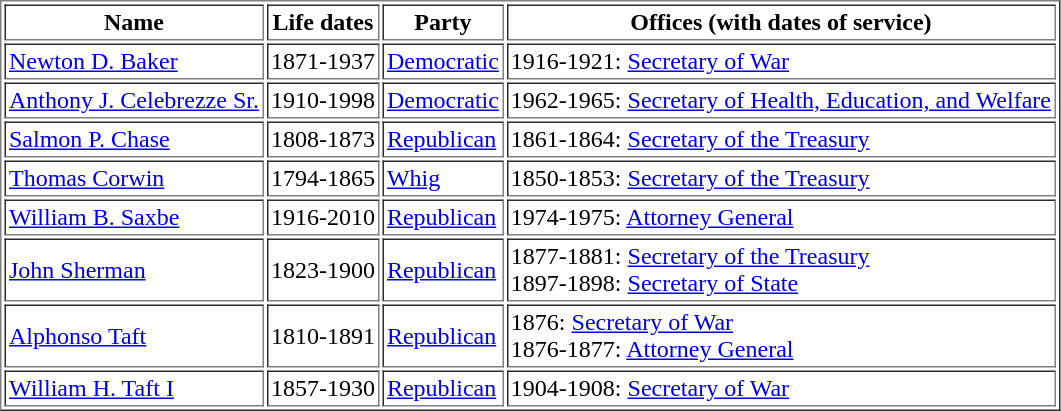<table table border="1" cellpadding="2">
<tr>
<th>Name</th>
<th>Life dates</th>
<th>Party</th>
<th>Offices (with dates of service)</th>
</tr>
<tr>
<td><a href='#'>Newton D. Baker</a></td>
<td>1871-1937</td>
<td><a href='#'>Democratic</a></td>
<td>1916-1921: <a href='#'>Secretary of War</a></td>
</tr>
<tr>
<td><a href='#'>Anthony J. Celebrezze Sr.</a></td>
<td>1910-1998</td>
<td><a href='#'>Democratic</a></td>
<td>1962-1965: <a href='#'>Secretary of Health, Education, and Welfare</a></td>
</tr>
<tr>
<td><a href='#'>Salmon P. Chase</a></td>
<td>1808-1873</td>
<td><a href='#'>Republican</a></td>
<td>1861-1864: <a href='#'>Secretary of the Treasury</a></td>
</tr>
<tr>
<td><a href='#'>Thomas Corwin</a></td>
<td>1794-1865</td>
<td><a href='#'>Whig</a></td>
<td>1850-1853: <a href='#'>Secretary of the Treasury</a></td>
</tr>
<tr>
<td><a href='#'>William B. Saxbe</a></td>
<td>1916-2010</td>
<td><a href='#'>Republican</a></td>
<td>1974-1975: <a href='#'>Attorney General</a></td>
</tr>
<tr>
<td><a href='#'>John Sherman</a></td>
<td>1823-1900</td>
<td><a href='#'>Republican</a></td>
<td>1877-1881: <a href='#'>Secretary of the Treasury</a><br>1897-1898: <a href='#'>Secretary of State</a></td>
</tr>
<tr>
<td><a href='#'>Alphonso Taft</a></td>
<td>1810-1891</td>
<td><a href='#'>Republican</a></td>
<td>1876: <a href='#'>Secretary of War</a><br>1876-1877: <a href='#'>Attorney General</a></td>
</tr>
<tr>
<td><a href='#'>William H. Taft I</a></td>
<td>1857-1930</td>
<td><a href='#'>Republican</a></td>
<td>1904-1908: <a href='#'>Secretary of War</a></td>
</tr>
</table>
